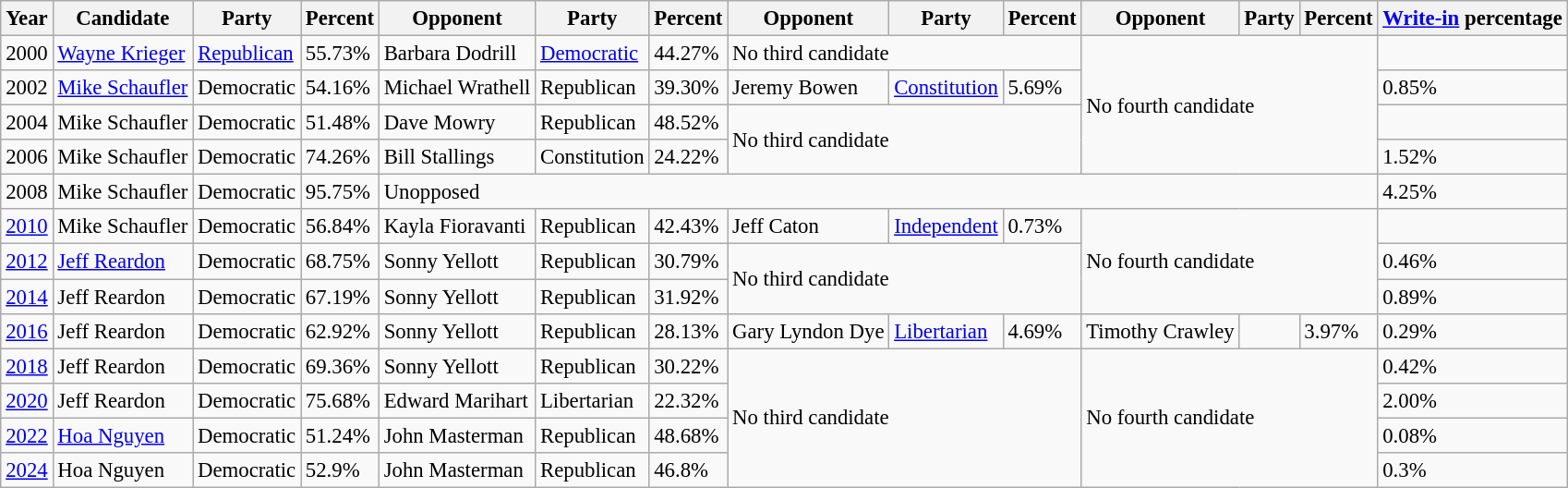<table class="wikitable sortable" style="margin:0.5em auto; font-size:95%;">
<tr>
<th>Year</th>
<th>Candidate</th>
<th>Party</th>
<th>Percent</th>
<th>Opponent</th>
<th>Party</th>
<th>Percent</th>
<th>Opponent</th>
<th>Party</th>
<th>Percent</th>
<th>Opponent</th>
<th>Party</th>
<th>Percent</th>
<th><a href='#'>Write-in</a> percentage</th>
</tr>
<tr>
<td>2000</td>
<td><a href='#'>Wayne Krieger</a></td>
<td><a href='#'>Republican</a></td>
<td>55.73%</td>
<td>Barbara Dodrill</td>
<td><a href='#'>Democratic</a></td>
<td>44.27%</td>
<td colspan="3">No third candidate</td>
<td colspan="3" rowspan="4">No fourth candidate</td>
<td></td>
</tr>
<tr>
<td>2002</td>
<td><a href='#'>Mike Schaufler</a></td>
<td>Democratic</td>
<td>54.16%</td>
<td>Michael Wrathell</td>
<td>Republican</td>
<td>39.30%</td>
<td>Jeremy Bowen</td>
<td><a href='#'>Constitution</a></td>
<td>5.69%</td>
<td>0.85%</td>
</tr>
<tr>
<td>2004</td>
<td>Mike Schaufler</td>
<td>Democratic</td>
<td>51.48%</td>
<td>Dave Mowry</td>
<td>Republican</td>
<td>48.52%</td>
<td colspan="3" rowspan="2">No third candidate</td>
</tr>
<tr>
<td>2006</td>
<td>Mike Schaufler</td>
<td>Democratic</td>
<td>74.26%</td>
<td>Bill Stallings</td>
<td>Constitution</td>
<td>24.22%</td>
<td>1.52%</td>
</tr>
<tr>
<td>2008</td>
<td>Mike Schaufler</td>
<td>Democratic</td>
<td>95.75%</td>
<td colspan="9">Unopposed</td>
<td>4.25%</td>
</tr>
<tr>
<td><a href='#'>2010</a></td>
<td>Mike Schaufler</td>
<td>Democratic</td>
<td>56.84%</td>
<td>Kayla Fioravanti</td>
<td>Republican</td>
<td>42.43%</td>
<td>Jeff Caton</td>
<td><a href='#'>Independent</a></td>
<td>0.73%</td>
<td colspan="3" rowspan="3">No fourth candidate</td>
<td></td>
</tr>
<tr>
<td><a href='#'>2012</a></td>
<td><a href='#'>Jeff Reardon</a></td>
<td>Democratic</td>
<td>68.75%</td>
<td>Sonny Yellott</td>
<td>Republican</td>
<td>30.79%</td>
<td colspan="3" rowspan="2">No third candidate</td>
<td>0.46%</td>
</tr>
<tr>
<td><a href='#'>2014</a></td>
<td>Jeff Reardon</td>
<td>Democratic</td>
<td>67.19%</td>
<td>Sonny Yellott</td>
<td>Republican</td>
<td>31.92%</td>
<td>0.89%</td>
</tr>
<tr>
<td><a href='#'>2016</a></td>
<td>Jeff Reardon</td>
<td>Democratic</td>
<td>62.92%</td>
<td>Sonny Yellott</td>
<td>Republican</td>
<td>28.13%</td>
<td>Gary Lyndon Dye</td>
<td><a href='#'>Libertarian</a></td>
<td>4.69%</td>
<td>Timothy Crawley</td>
<td></td>
<td>3.97%</td>
<td>0.29%</td>
</tr>
<tr>
<td><a href='#'>2018</a></td>
<td>Jeff Reardon</td>
<td>Democratic</td>
<td>69.36%</td>
<td>Sonny Yellott</td>
<td>Republican</td>
<td>30.22%</td>
<td colspan="3" rowspan="4">No third candidate</td>
<td colspan="3" rowspan="4">No fourth candidate</td>
<td>0.42%</td>
</tr>
<tr>
<td><a href='#'>2020</a></td>
<td>Jeff Reardon</td>
<td>Democratic</td>
<td>75.68%</td>
<td>Edward Marihart</td>
<td>Libertarian</td>
<td>22.32%</td>
<td>2.00%</td>
</tr>
<tr>
<td><a href='#'>2022</a></td>
<td><a href='#'>Hoa Nguyen</a></td>
<td>Democratic</td>
<td>51.24%</td>
<td>John Masterman</td>
<td>Republican</td>
<td>48.68%</td>
<td>0.08%</td>
</tr>
<tr>
<td><a href='#'>2024</a></td>
<td>Hoa Nguyen</td>
<td>Democratic</td>
<td>52.9%</td>
<td>John Masterman</td>
<td>Republican</td>
<td>46.8%</td>
<td>0.3%</td>
</tr>
</table>
